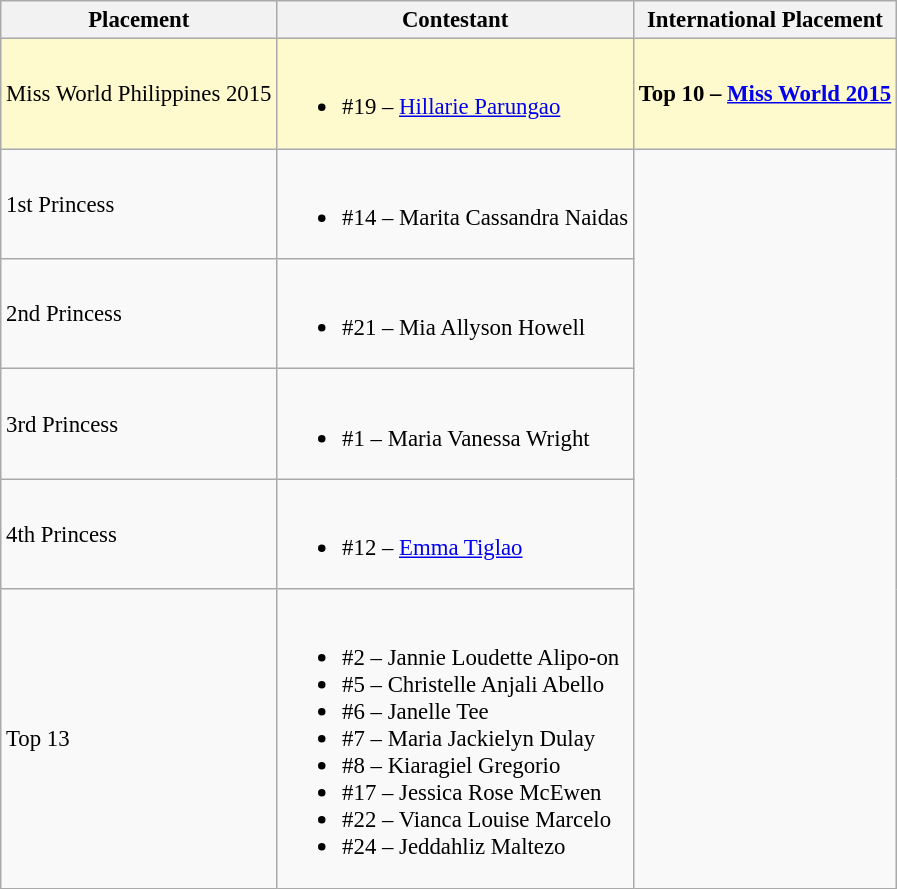<table class="wikitable sortable" style="font-size: 95%;">
<tr>
<th>Placement</th>
<th>Contestant</th>
<th>International Placement</th>
</tr>
<tr>
<td style="background:#FFFACD;">Miss World Philippines 2015</td>
<td style="background:#FFFACD;"><br><ul><li>#19 – <a href='#'>Hillarie Parungao</a></li></ul></td>
<th style="background:#FFFACD;">Top 10 – <a href='#'>Miss World 2015</a></th>
</tr>
<tr>
<td>1st Princess</td>
<td><br><ul><li>#14 – Marita Cassandra Naidas</li></ul></td>
</tr>
<tr>
<td>2nd Princess</td>
<td><br><ul><li>#21 – Mia Allyson Howell</li></ul></td>
</tr>
<tr>
<td>3rd Princess</td>
<td><br><ul><li>#1 – Maria Vanessa Wright</li></ul></td>
</tr>
<tr>
<td>4th Princess</td>
<td><br><ul><li>#12 – <a href='#'>Emma Tiglao</a></li></ul></td>
</tr>
<tr>
<td>Top 13</td>
<td><br><ul><li>#2 – Jannie Loudette Alipo-on</li><li>#5 – Christelle Anjali Abello</li><li>#6 – Janelle Tee</li><li>#7 – Maria Jackielyn Dulay</li><li>#8 – Kiaragiel Gregorio</li><li>#17 – Jessica Rose McEwen</li><li>#22 – Vianca Louise Marcelo</li><li>#24 – Jeddahliz Maltezo</li></ul></td>
</tr>
</table>
